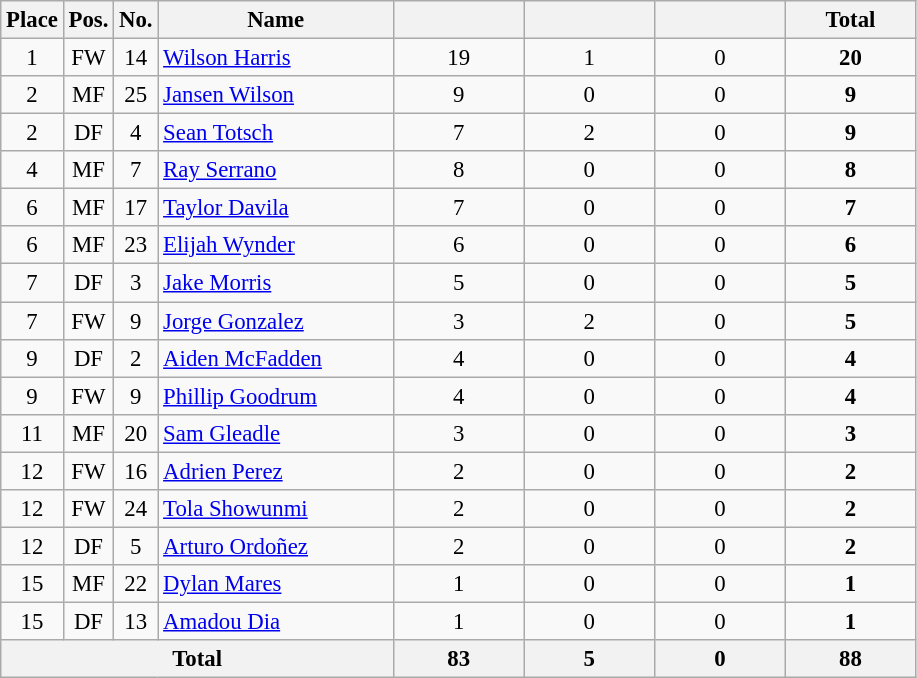<table class="wikitable sortable" style="font-size: 95%; text-align: center;">
<tr>
<th width=20>Place</th>
<th width=20>Pos.</th>
<th width=20>No.</th>
<th width=150>Name</th>
<th width=80></th>
<th width=80></th>
<th width=80></th>
<th width=80><strong>Total</strong></th>
</tr>
<tr>
<td>1</td>
<td>FW</td>
<td>14</td>
<td align="left"> <a href='#'>Wilson Harris</a></td>
<td>19</td>
<td>1</td>
<td>0</td>
<td><strong>20</strong></td>
</tr>
<tr>
<td>2</td>
<td>MF</td>
<td>25</td>
<td align="left"> <a href='#'>Jansen Wilson</a></td>
<td>9</td>
<td>0</td>
<td>0</td>
<td><strong>9</strong></td>
</tr>
<tr>
<td>2</td>
<td>DF</td>
<td>4</td>
<td align="left"> <a href='#'>Sean Totsch</a></td>
<td>7</td>
<td>2</td>
<td>0</td>
<td><strong>9</strong></td>
</tr>
<tr>
<td>4</td>
<td>MF</td>
<td>7</td>
<td align="left"> <a href='#'>Ray Serrano</a></td>
<td>8</td>
<td>0</td>
<td>0</td>
<td><strong>8</strong></td>
</tr>
<tr>
<td>6</td>
<td>MF</td>
<td>17</td>
<td align="left"> <a href='#'>Taylor Davila</a></td>
<td>7</td>
<td>0</td>
<td>0</td>
<td><strong>7</strong></td>
</tr>
<tr>
<td>6</td>
<td>MF</td>
<td>23</td>
<td align="left"> <a href='#'>Elijah Wynder</a></td>
<td>6</td>
<td>0</td>
<td>0</td>
<td><strong>6</strong></td>
</tr>
<tr>
<td>7</td>
<td>DF</td>
<td>3</td>
<td align="left"> <a href='#'>Jake Morris</a></td>
<td>5</td>
<td>0</td>
<td>0</td>
<td><strong>5</strong></td>
</tr>
<tr>
<td>7</td>
<td>FW</td>
<td>9</td>
<td align="left"> <a href='#'>Jorge Gonzalez</a></td>
<td>3</td>
<td>2</td>
<td>0</td>
<td><strong>5</strong></td>
</tr>
<tr>
<td>9</td>
<td>DF</td>
<td>2</td>
<td align="left"> <a href='#'>Aiden McFadden</a></td>
<td>4</td>
<td>0</td>
<td>0</td>
<td><strong>4</strong></td>
</tr>
<tr>
<td>9</td>
<td>FW</td>
<td>9</td>
<td align="left"> <a href='#'>Phillip Goodrum</a></td>
<td>4</td>
<td>0</td>
<td>0</td>
<td><strong>4</strong></td>
</tr>
<tr>
<td>11</td>
<td>MF</td>
<td>20</td>
<td align="left"> <a href='#'>Sam Gleadle</a></td>
<td>3</td>
<td>0</td>
<td>0</td>
<td><strong>3</strong></td>
</tr>
<tr>
<td>12</td>
<td>FW</td>
<td>16</td>
<td align="left"> <a href='#'>Adrien Perez</a></td>
<td>2</td>
<td>0</td>
<td>0</td>
<td><strong>2</strong></td>
</tr>
<tr>
<td>12</td>
<td>FW</td>
<td>24</td>
<td align="left"> <a href='#'>Tola Showunmi</a></td>
<td>2</td>
<td>0</td>
<td>0</td>
<td><strong>2</strong></td>
</tr>
<tr>
<td>12</td>
<td>DF</td>
<td>5</td>
<td align="left"> <a href='#'>Arturo Ordoñez</a></td>
<td>2</td>
<td>0</td>
<td>0</td>
<td><strong>2</strong></td>
</tr>
<tr>
<td>15</td>
<td>MF</td>
<td>22</td>
<td align="left"> <a href='#'>Dylan Mares</a></td>
<td>1</td>
<td>0</td>
<td>0</td>
<td><strong>1</strong></td>
</tr>
<tr>
<td>15</td>
<td>DF</td>
<td>13</td>
<td align="left"> <a href='#'>Amadou Dia</a></td>
<td>1</td>
<td>0</td>
<td>0</td>
<td><strong>1</strong></td>
</tr>
<tr>
<th colspan="4">Total</th>
<th>83</th>
<th>5</th>
<th>0</th>
<th>88</th>
</tr>
</table>
